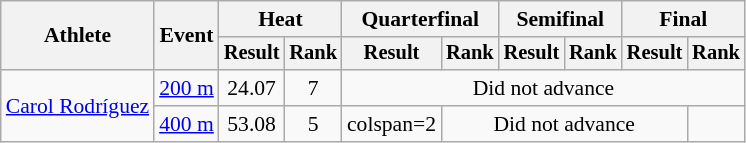<table class=wikitable style="font-size:90%">
<tr>
<th rowspan="2">Athlete</th>
<th rowspan="2">Event</th>
<th colspan="2">Heat</th>
<th colspan="2">Quarterfinal</th>
<th colspan="2">Semifinal</th>
<th colspan="2">Final</th>
</tr>
<tr style="font-size:95%">
<th>Result</th>
<th>Rank</th>
<th>Result</th>
<th>Rank</th>
<th>Result</th>
<th>Rank</th>
<th>Result</th>
<th>Rank</th>
</tr>
<tr align=center>
<td align=left rowspan=2><a href='#'>Carol Rodríguez</a></td>
<td align=left><a href='#'>200 m</a></td>
<td>24.07</td>
<td>7</td>
<td colspan=6>Did not advance</td>
</tr>
<tr align=center>
<td align=left><a href='#'>400 m</a></td>
<td>53.08</td>
<td>5</td>
<td>colspan=2 </td>
<td colspan=4>Did not advance</td>
</tr>
</table>
